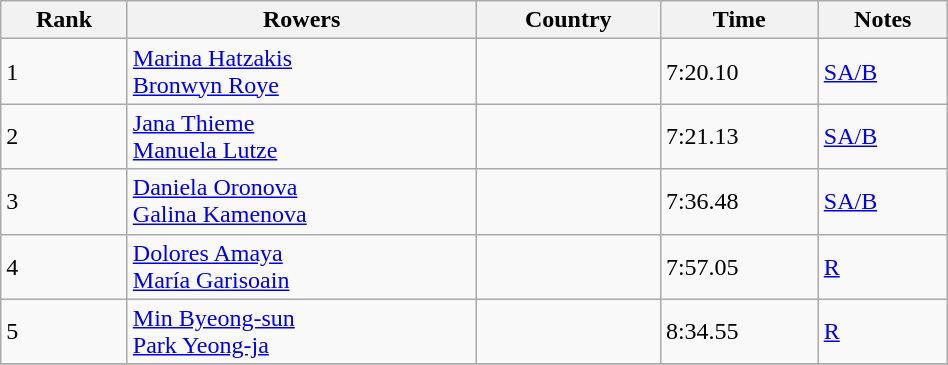<table class="wikitable" width=50%>
<tr>
<th>Rank</th>
<th>Rowers</th>
<th>Country</th>
<th>Time</th>
<th>Notes</th>
</tr>
<tr>
<td>1</td>
<td><a href='#'>Marina Hatzakis</a><br><a href='#'>Bronwyn Roye</a></td>
<td></td>
<td>7:20.10</td>
<td><a href='#'>SA/B</a></td>
</tr>
<tr>
<td>2</td>
<td><a href='#'>Jana Thieme</a><br><a href='#'>Manuela Lutze</a></td>
<td></td>
<td>7:21.13</td>
<td><a href='#'>SA/B</a></td>
</tr>
<tr>
<td>3</td>
<td><a href='#'>Daniela Oronova</a><br><a href='#'>Galina Kamenova</a></td>
<td></td>
<td>7:36.48</td>
<td><a href='#'>SA/B</a></td>
</tr>
<tr>
<td>4</td>
<td><a href='#'>Dolores Amaya</a><br><a href='#'>María Garisoain</a></td>
<td></td>
<td>7:57.05</td>
<td><a href='#'>R</a></td>
</tr>
<tr>
<td>5</td>
<td><a href='#'>Min Byeong-sun</a><br><a href='#'>Park Yeong-ja</a></td>
<td></td>
<td>8:34.55</td>
<td><a href='#'>R</a></td>
</tr>
<tr>
</tr>
</table>
